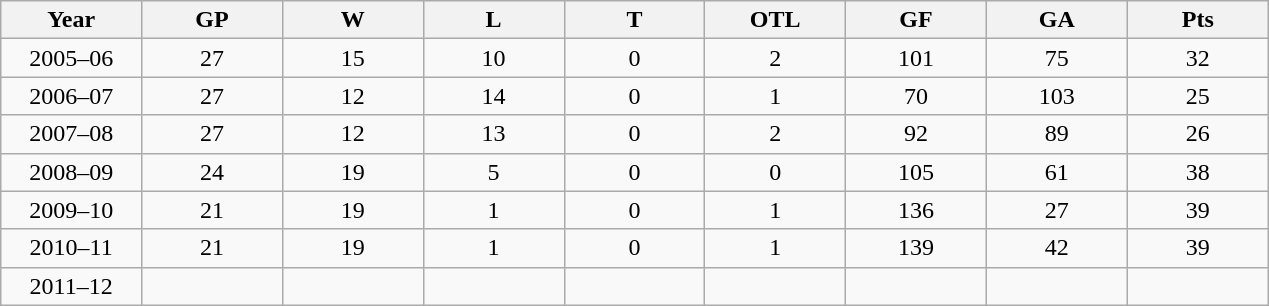<table class="wikitable sortable">
<tr>
<th bgcolor="#DDDDFF" width="7.5%">Year</th>
<th bgcolor="#DDDDFF" width="7.5%" title="Games played" class="unsortable">GP</th>
<th bgcolor="#DDDDFF" width="7.5%" title="Wins">W</th>
<th bgcolor="#DDDDFF" width="7.5%" title="Losses">L</th>
<th bgcolor="#DDDDFF" width="7.5%" title="Ties">T</th>
<th bgcolor="#DDDDFF" width="7.5%" title="Ties">OTL</th>
<th bgcolor="#DDDDFF" width="7.5%" title="Goals for">GF</th>
<th bgcolor="#DDDDFF" width="7.5%" title="Goals against">GA</th>
<th bgcolor="#DDDDFF" width="7.5%" title="Points">Pts</th>
</tr>
<tr align=center>
<td>2005–06</td>
<td>27</td>
<td>15</td>
<td>10</td>
<td>0</td>
<td>2</td>
<td>101</td>
<td>75</td>
<td>32</td>
</tr>
<tr align=center>
<td>2006–07</td>
<td>27</td>
<td>12</td>
<td>14</td>
<td>0</td>
<td>1</td>
<td>70</td>
<td>103</td>
<td>25</td>
</tr>
<tr align=center>
<td>2007–08</td>
<td>27</td>
<td>12</td>
<td>13</td>
<td>0</td>
<td>2</td>
<td>92</td>
<td>89</td>
<td>26</td>
</tr>
<tr align=center>
<td>2008–09</td>
<td>24</td>
<td>19</td>
<td>5</td>
<td>0</td>
<td>0</td>
<td>105</td>
<td>61</td>
<td>38</td>
</tr>
<tr align=center>
<td>2009–10</td>
<td>21</td>
<td>19</td>
<td>1</td>
<td>0</td>
<td>1</td>
<td>136</td>
<td>27</td>
<td>39</td>
</tr>
<tr align=center>
<td>2010–11</td>
<td>21</td>
<td>19</td>
<td>1</td>
<td>0</td>
<td>1</td>
<td>139</td>
<td>42</td>
<td>39</td>
</tr>
<tr align=center>
<td>2011–12</td>
<td></td>
<td></td>
<td></td>
<td></td>
<td></td>
<td></td>
<td></td>
<td></td>
</tr>
</table>
